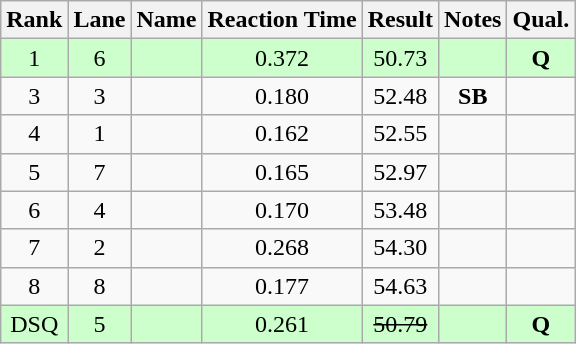<table class="wikitable" style="text-align:center">
<tr>
<th>Rank</th>
<th>Lane</th>
<th>Name</th>
<th>Reaction Time</th>
<th>Result</th>
<th>Notes</th>
<th>Qual.</th>
</tr>
<tr bgcolor=ccffcc>
<td>1</td>
<td>6</td>
<td align="left"></td>
<td>0.372</td>
<td>50.73</td>
<td></td>
<td><strong>Q</strong></td>
</tr>
<tr>
<td>3</td>
<td>3</td>
<td align="left"></td>
<td>0.180</td>
<td>52.48</td>
<td><strong>SB</strong></td>
<td></td>
</tr>
<tr>
<td>4</td>
<td>1</td>
<td align="left"></td>
<td>0.162</td>
<td>52.55</td>
<td></td>
<td></td>
</tr>
<tr>
<td>5</td>
<td>7</td>
<td align="left"></td>
<td>0.165</td>
<td>52.97</td>
<td></td>
<td></td>
</tr>
<tr>
<td>6</td>
<td>4</td>
<td align="left"></td>
<td>0.170</td>
<td>53.48</td>
<td></td>
<td></td>
</tr>
<tr>
<td>7</td>
<td>2</td>
<td align="left"></td>
<td>0.268</td>
<td>54.30</td>
<td></td>
<td></td>
</tr>
<tr>
<td>8</td>
<td>8</td>
<td align="left"></td>
<td>0.177</td>
<td>54.63</td>
<td></td>
<td></td>
</tr>
<tr bgcolor=ccffcc>
<td>DSQ</td>
<td>5</td>
<td align="left"></td>
<td>0.261</td>
<td><s>50.79 </s></td>
<td></td>
<td><strong>Q</strong></td>
</tr>
</table>
